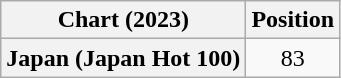<table class="wikitable plainrowheaders" style="text-align:center">
<tr>
<th scope="col">Chart (2023)</th>
<th scope="col">Position</th>
</tr>
<tr>
<th scope="row">Japan (Japan Hot 100)</th>
<td>83</td>
</tr>
</table>
